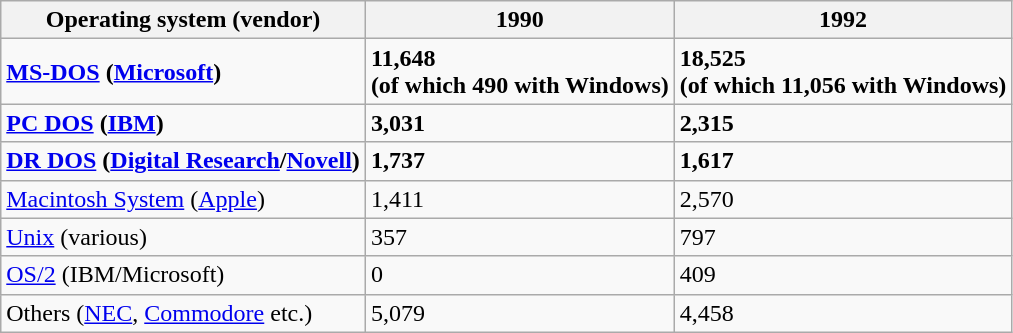<table class="wikitable floatright">
<tr>
<th>Operating system (vendor)</th>
<th>1990</th>
<th>1992</th>
</tr>
<tr>
<td><strong><a href='#'>MS-DOS</a> (<a href='#'>Microsoft</a>)</strong></td>
<td><strong>11,648</strong><br><strong>(of which 490 with Windows)</strong></td>
<td><strong>18,525</strong><br><strong>(of which 11,056 with Windows)</strong></td>
</tr>
<tr>
<td><strong><a href='#'>PC DOS</a> (<a href='#'>IBM</a>)</strong></td>
<td><strong>3,031</strong></td>
<td><strong>2,315</strong></td>
</tr>
<tr>
<td><strong><a href='#'>DR DOS</a> (<a href='#'>Digital Research</a>/<a href='#'>Novell</a>)</strong></td>
<td><strong>1,737</strong></td>
<td><strong>1,617</strong></td>
</tr>
<tr>
<td><a href='#'>Macintosh System</a> (<a href='#'>Apple</a>)</td>
<td>1,411</td>
<td>2,570</td>
</tr>
<tr>
<td><a href='#'>Unix</a> (various)</td>
<td>357</td>
<td>797</td>
</tr>
<tr>
<td><a href='#'>OS/2</a> (IBM/Microsoft)</td>
<td>0</td>
<td>409</td>
</tr>
<tr>
<td>Others (<a href='#'>NEC</a>, <a href='#'>Commodore</a> etc.)</td>
<td>5,079</td>
<td>4,458</td>
</tr>
</table>
